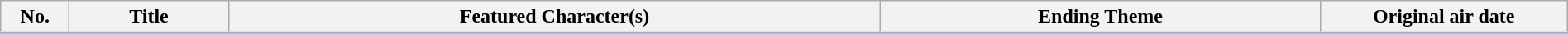<table class="wikitable" style="width:100%; margin:auto; background:#FFF;">
<tr style="border-bottom: 3px solid #CCF;">
<th style="width:3em;">No.</th>
<th>Title</th>
<th>Featured Character(s)</th>
<th>Ending Theme</th>
<th style="width:12em;">Original air date</th>
</tr>
<tr>
</tr>
</table>
